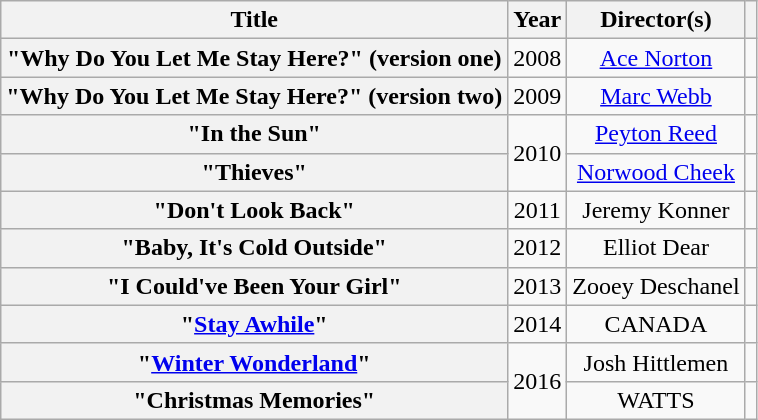<table class="wikitable plainrowheaders" style="text-align:center">
<tr>
<th scope="col">Title</th>
<th scope="col">Year</th>
<th scope="col">Director(s)</th>
<th scope="col"></th>
</tr>
<tr>
<th scope="row">"Why Do You Let Me Stay Here?" (version one)</th>
<td>2008</td>
<td><a href='#'>Ace Norton</a></td>
<td></td>
</tr>
<tr>
<th scope="row">"Why Do You Let Me Stay Here?" (version two)</th>
<td>2009</td>
<td><a href='#'>Marc Webb</a></td>
<td></td>
</tr>
<tr>
<th scope="row">"In the Sun"</th>
<td rowspan="2">2010</td>
<td><a href='#'>Peyton Reed</a></td>
<td></td>
</tr>
<tr>
<th scope="row">"Thieves"</th>
<td><a href='#'>Norwood Cheek</a></td>
<td></td>
</tr>
<tr>
<th scope="row">"Don't Look Back"</th>
<td>2011</td>
<td>Jeremy Konner</td>
<td></td>
</tr>
<tr>
<th scope="row">"Baby, It's Cold Outside"</th>
<td>2012</td>
<td>Elliot Dear</td>
<td></td>
</tr>
<tr>
<th scope="row">"I Could've Been Your Girl"</th>
<td>2013</td>
<td>Zooey Deschanel</td>
<td></td>
</tr>
<tr>
<th scope="row">"<a href='#'>Stay Awhile</a>"</th>
<td>2014</td>
<td>CANADA</td>
<td></td>
</tr>
<tr>
<th scope="row">"<a href='#'>Winter Wonderland</a>"</th>
<td rowspan="2">2016</td>
<td>Josh Hittlemen</td>
<td></td>
</tr>
<tr>
<th scope="row">"Christmas Memories"</th>
<td>WATTS</td>
<td></td>
</tr>
</table>
